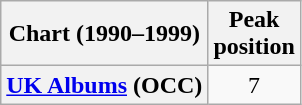<table class="wikitable sortable plainrowheaders" style="text-align:center;">
<tr>
<th>Chart (1990–1999)</th>
<th>Peak<br>position</th>
</tr>
<tr>
<th scope="row"><a href='#'>UK Albums</a> (OCC)</th>
<td>7</td>
</tr>
</table>
